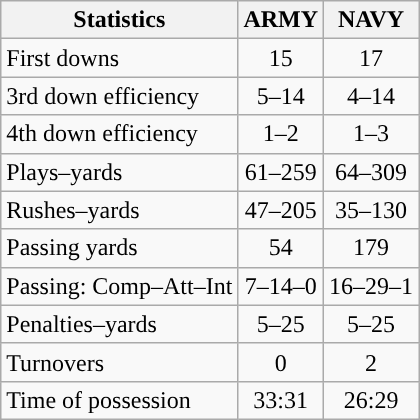<table class="wikitable">
<tr>
<th>Statistics</th>
<th>ARMY</th>
<th>NAVY</th>
</tr>
<tr>
<td>First downs</td>
<td align=center>15</td>
<td align=center>17</td>
</tr>
<tr>
<td>3rd down efficiency</td>
<td align=center>5–14</td>
<td align=center>4–14</td>
</tr>
<tr>
<td>4th down efficiency</td>
<td align=center>1–2</td>
<td align=center>1–3</td>
</tr>
<tr>
<td>Plays–yards</td>
<td align=center>61–259</td>
<td align=center>64–309</td>
</tr>
<tr>
<td>Rushes–yards</td>
<td align=center>47–205</td>
<td align=center>35–130</td>
</tr>
<tr>
<td>Passing yards</td>
<td align=center>54</td>
<td align=center>179</td>
</tr>
<tr>
<td>Passing: Comp–Att–Int</td>
<td align=center>7–14–0</td>
<td align=center>16–29–1</td>
</tr>
<tr>
<td>Penalties–yards</td>
<td align=center>5–25</td>
<td align=center>5–25</td>
</tr>
<tr>
<td>Turnovers</td>
<td align=center>0</td>
<td align=center>2</td>
</tr>
<tr>
<td>Time of possession</td>
<td align=center>33:31</td>
<td align=center>26:29</td>
</tr>
</table>
